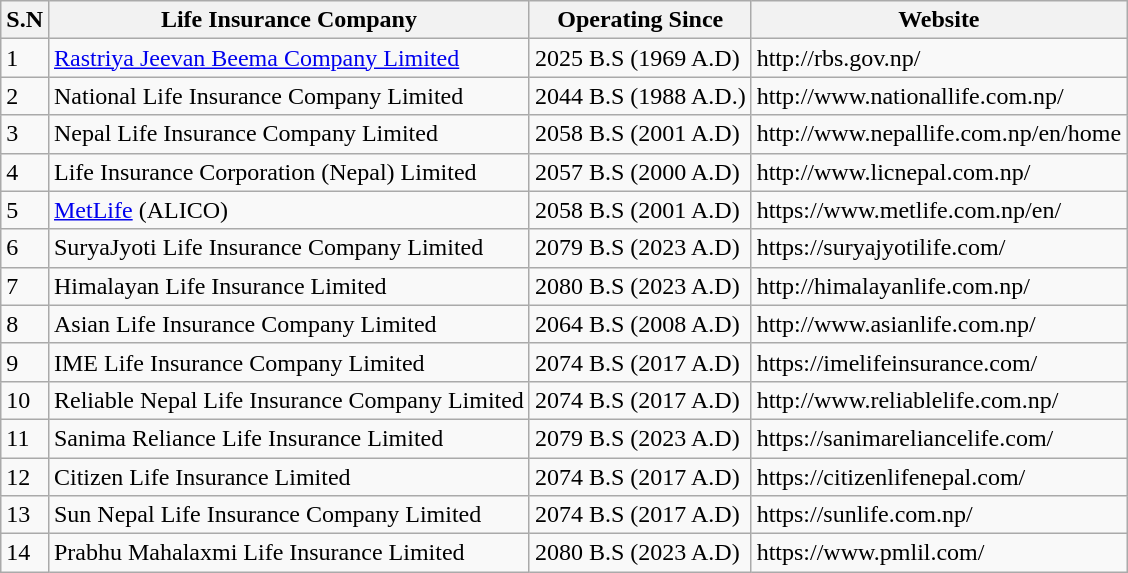<table class="wikitable">
<tr>
<th>S.N</th>
<th>Life Insurance Company</th>
<th>Operating Since</th>
<th>Website</th>
</tr>
<tr>
<td>1</td>
<td><a href='#'>Rastriya Jeevan Beema Company Limited</a></td>
<td>2025 B.S (1969 A.D)</td>
<td>http://rbs.gov.np/</td>
</tr>
<tr>
<td>2</td>
<td>National Life Insurance Company Limited</td>
<td>2044 B.S (1988 A.D.)</td>
<td>http://www.nationallife.com.np/</td>
</tr>
<tr>
<td>3</td>
<td>Nepal Life Insurance Company Limited</td>
<td>2058 B.S (2001 A.D)</td>
<td>http://www.nepallife.com.np/en/home</td>
</tr>
<tr>
<td>4</td>
<td>Life Insurance Corporation (Nepal) Limited</td>
<td>2057 B.S (2000 A.D)</td>
<td>http://www.licnepal.com.np/</td>
</tr>
<tr>
<td>5</td>
<td><a href='#'>MetLife</a> (ALICO)</td>
<td>2058 B.S (2001 A.D)</td>
<td>https://www.metlife.com.np/en/</td>
</tr>
<tr>
<td>6</td>
<td>SuryaJyoti Life Insurance Company Limited</td>
<td>2079 B.S (2023 A.D)</td>
<td>https://suryajyotilife.com/</td>
</tr>
<tr>
<td>7</td>
<td>Himalayan Life Insurance Limited</td>
<td>2080 B.S (2023 A.D)</td>
<td>http://himalayanlife.com.np/</td>
</tr>
<tr>
<td>8</td>
<td>Asian Life Insurance Company Limited</td>
<td>2064 B.S (2008 A.D)</td>
<td>http://www.asianlife.com.np/</td>
</tr>
<tr>
<td>9</td>
<td>IME Life Insurance Company Limited</td>
<td>2074 B.S (2017 A.D)</td>
<td>https://imelifeinsurance.com/</td>
</tr>
<tr>
<td>10</td>
<td>Reliable Nepal Life Insurance Company Limited</td>
<td>2074 B.S (2017 A.D)</td>
<td>http://www.reliablelife.com.np/</td>
</tr>
<tr>
<td>11</td>
<td>Sanima Reliance Life Insurance Limited</td>
<td>2079 B.S (2023 A.D)</td>
<td>https://sanimareliancelife.com/</td>
</tr>
<tr>
<td>12</td>
<td>Citizen Life Insurance Limited</td>
<td>2074 B.S (2017 A.D)</td>
<td>https://citizenlifenepal.com/</td>
</tr>
<tr>
<td>13</td>
<td>Sun Nepal Life Insurance Company Limited</td>
<td>2074 B.S (2017 A.D)</td>
<td>https://sunlife.com.np/</td>
</tr>
<tr>
<td>14</td>
<td>Prabhu Mahalaxmi Life Insurance Limited</td>
<td>2080 B.S (2023 A.D)</td>
<td>https://www.pmlil.com/</td>
</tr>
</table>
